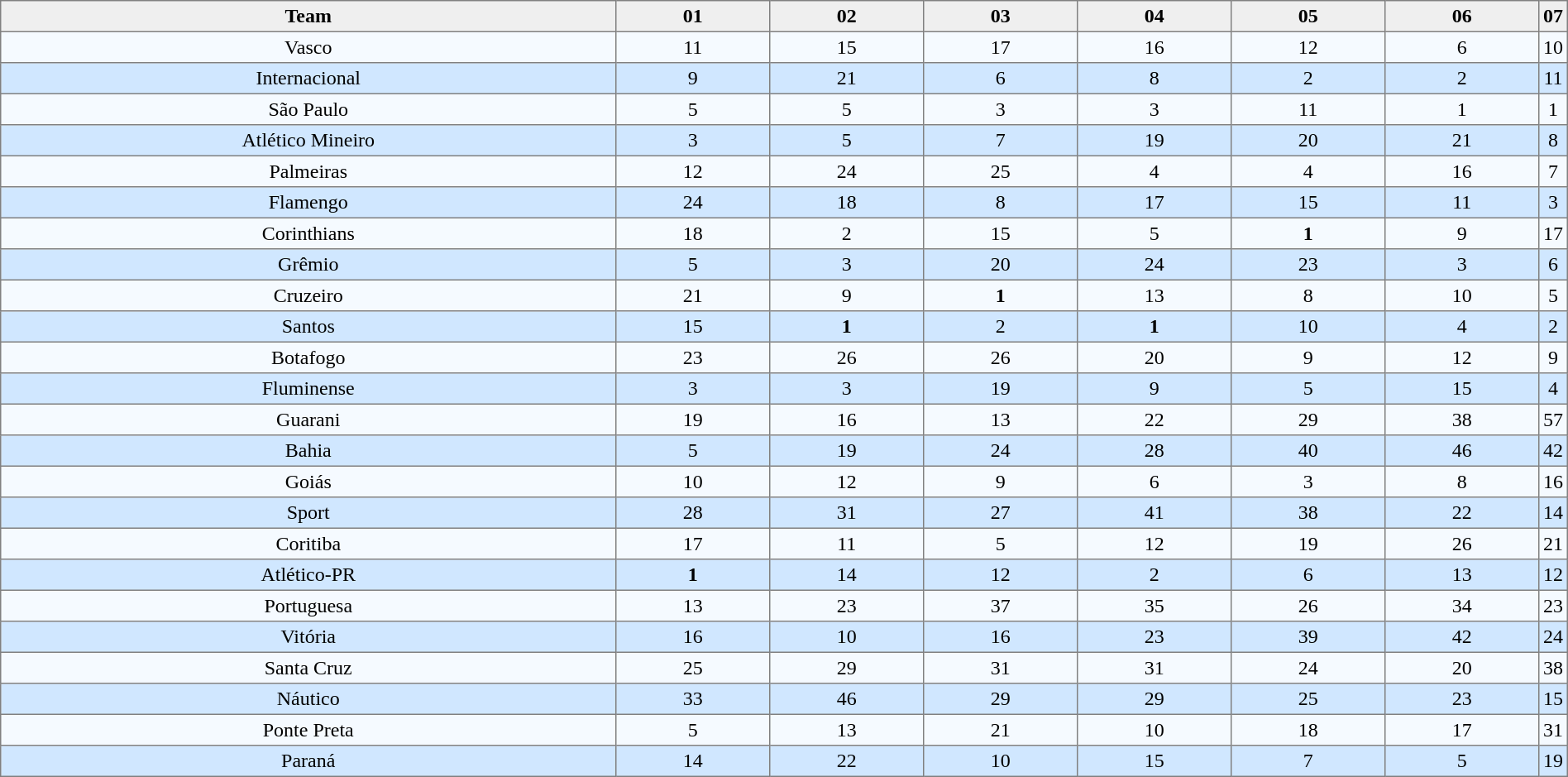<table cellpadding=3 cellspacing=0 width=100% width=50% border=1 style="border-collapse:collapse"|>
<tr align=center>
<th bgcolor=#efefef width=40%>Team</th>
<th bgcolor=#efefef width=10%>01</th>
<th bgcolor=#efefef width=10%>02</th>
<th bgcolor=#efefef width=10%>03</th>
<th bgcolor=#efefef width=10%>04</th>
<th bgcolor=#efefef width=10%>05</th>
<th bgcolor=#efefef width=10%>06</th>
<th bgcolor=#efefef width=10%>07</th>
</tr>
<tr align=center bgcolor=#F5FAFF>
<td>Vasco</td>
<td>11</td>
<td>15</td>
<td>17</td>
<td>16</td>
<td>12</td>
<td>6</td>
<td>10</td>
</tr>
<tr align=center bgcolor=#D0E7FF>
<td>Internacional</td>
<td>9</td>
<td>21</td>
<td>6</td>
<td>8</td>
<td>2</td>
<td>2</td>
<td>11</td>
</tr>
<tr align=center bgcolor=#F5FAFF>
<td>São Paulo</td>
<td><span>5</span></td>
<td>5</td>
<td>3</td>
<td>3</td>
<td>11</td>
<td>1</td>
<td>1</td>
</tr>
<tr align=center bgcolor=#D0E7FF>
<td>Atlético Mineiro</td>
<td><span>3</span></td>
<td><span>5</span></td>
<td>7</td>
<td>19</td>
<td>20</td>
<td>21</td>
<td>8</td>
</tr>
<tr align=center bgcolor=#F5FAFF>
<td>Palmeiras</td>
<td>12</td>
<td>24</td>
<td>25</td>
<td>4</td>
<td>4</td>
<td>16</td>
<td>7</td>
</tr>
<tr align=center bgcolor=#D0E7FF>
<td>Flamengo</td>
<td>24</td>
<td>18</td>
<td>8</td>
<td>17</td>
<td>15</td>
<td>11</td>
<td>3</td>
</tr>
<tr align=center bgcolor=#F5FAFF>
<td>Corinthians</td>
<td>18</td>
<td>2</td>
<td>15</td>
<td>5</td>
<td><strong>1</strong></td>
<td>9</td>
<td>17</td>
</tr>
<tr align=center bgcolor=#D0E7FF>
<td>Grêmio</td>
<td>5</td>
<td>3</td>
<td>20</td>
<td>24</td>
<td>23</td>
<td>3</td>
<td>6</td>
</tr>
<tr align=center bgcolor=#F5FAFF>
<td>Cruzeiro</td>
<td>21</td>
<td>9</td>
<td><strong>1</strong></td>
<td>13</td>
<td>8</td>
<td>10</td>
<td>5</td>
</tr>
<tr align=center bgcolor=#D0E7FF>
<td>Santos</td>
<td>15</td>
<td><strong>1</strong></td>
<td>2</td>
<td><strong>1</strong></td>
<td>10</td>
<td>4</td>
<td>2</td>
</tr>
<tr align=center bgcolor=#F5FAFF>
<td>Botafogo</td>
<td>23</td>
<td>26</td>
<td>26</td>
<td>20</td>
<td>9</td>
<td>12</td>
<td>9</td>
</tr>
<tr align=center bgcolor=#D0E7FF>
<td>Fluminense</td>
<td>3</td>
<td><span>3	</span></td>
<td>19</td>
<td>9</td>
<td>5</td>
<td>15</td>
<td>4</td>
</tr>
<tr align=center bgcolor=#F5FAFF>
<td>Guarani</td>
<td>19</td>
<td>16</td>
<td>13</td>
<td>22</td>
<td>29</td>
<td>38</td>
<td>57</td>
</tr>
<tr align=center bgcolor=#D0E7FF>
<td>Bahia</td>
<td><span>5	</span></td>
<td>19</td>
<td>24</td>
<td>28</td>
<td>40</td>
<td>46</td>
<td>42</td>
</tr>
<tr align=center bgcolor=#F5FAFF>
<td>Goiás</td>
<td>10</td>
<td>12</td>
<td>9</td>
<td>6</td>
<td>3</td>
<td>8</td>
<td>16</td>
</tr>
<tr align=center bgcolor=#D0E7FF>
<td>Sport</td>
<td>28</td>
<td>31</td>
<td>27</td>
<td>41</td>
<td>38</td>
<td>22</td>
<td>14</td>
</tr>
<tr align=center bgcolor=#F5FAFF>
<td>Coritiba</td>
<td>17</td>
<td>11</td>
<td>5</td>
<td>12</td>
<td>19</td>
<td>26</td>
<td>21</td>
</tr>
<tr align=center bgcolor=#D0E7FF>
<td>Atlético-PR</td>
<td><strong>1</strong></td>
<td>14</td>
<td>12</td>
<td>2</td>
<td>6</td>
<td>13</td>
<td>12</td>
</tr>
<tr align=center bgcolor=#F5FAFF>
<td>Portuguesa</td>
<td>13</td>
<td>23</td>
<td>37</td>
<td>35</td>
<td>26</td>
<td>34</td>
<td>23</td>
</tr>
<tr align=center bgcolor=#D0E7FF>
<td>Vitória</td>
<td>16</td>
<td>10</td>
<td>16</td>
<td>23</td>
<td>39</td>
<td>42</td>
<td>24</td>
</tr>
<tr align=center bgcolor=#F5FAFF>
<td>Santa Cruz</td>
<td>25</td>
<td><span>29	</span></td>
<td><span>31	</span></td>
<td><span>31	</span></td>
<td>24</td>
<td>20</td>
<td>38</td>
</tr>
<tr align=center bgcolor=#D0E7FF>
<td>Náutico</td>
<td><span>33	</span></td>
<td>46</td>
<td><span>29	</span></td>
<td>29</td>
<td>25</td>
<td>23</td>
<td>15</td>
</tr>
<tr align=center bgcolor=#F5FAFF>
<td>Ponte Preta</td>
<td><span>5	</span></td>
<td>13</td>
<td>21</td>
<td>10</td>
<td>18</td>
<td>17</td>
<td>31</td>
</tr>
<tr align=center bgcolor=#D0E7FF>
<td>Paraná</td>
<td>14</td>
<td>22</td>
<td>10</td>
<td>15</td>
<td>7</td>
<td>5</td>
<td>19</td>
</tr>
</table>
